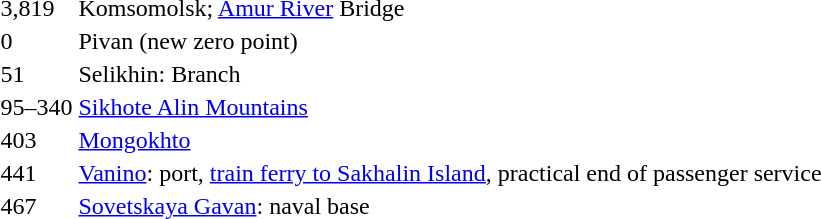<table>
<tr>
<td>3,819</td>
<td>Komsomolsk;  <a href='#'>Amur River</a> Bridge</td>
</tr>
<tr>
<td>0</td>
<td>Pivan (new zero point)</td>
</tr>
<tr>
<td>51</td>
<td>Selikhin: Branch</td>
</tr>
<tr>
<td>95–340</td>
<td><a href='#'>Sikhote Alin Mountains</a></td>
</tr>
<tr>
<td>403</td>
<td><a href='#'>Mongokhto</a></td>
</tr>
<tr>
<td>441</td>
<td><a href='#'>Vanino</a>: port, <a href='#'>train ferry to Sakhalin Island</a>, practical end of passenger service</td>
</tr>
<tr>
<td>467</td>
<td><a href='#'>Sovetskaya Gavan</a>: naval base</td>
</tr>
</table>
